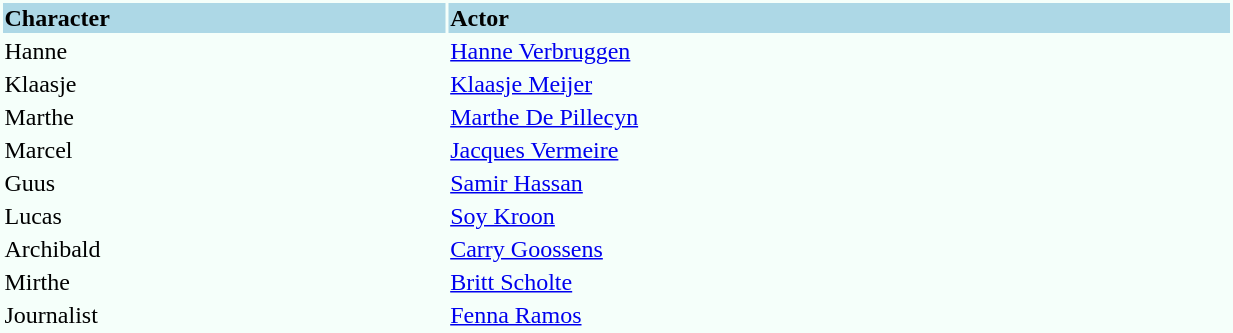<table width="65%" height="100px" style="background:mintcream" border="0">
<tr>
<td style="background:lightblue"><strong>Character</strong></td>
<td style="background:lightblue"><strong>Actor</strong></td>
</tr>
<tr>
<td>Hanne</td>
<td><a href='#'>Hanne Verbruggen</a></td>
</tr>
<tr>
<td>Klaasje</td>
<td><a href='#'>Klaasje Meijer</a></td>
</tr>
<tr>
<td>Marthe</td>
<td><a href='#'>Marthe De Pillecyn</a></td>
</tr>
<tr>
<td>Marcel</td>
<td><a href='#'>Jacques Vermeire</a></td>
</tr>
<tr>
<td>Guus</td>
<td><a href='#'>Samir Hassan</a></td>
</tr>
<tr>
<td>Lucas</td>
<td><a href='#'>Soy Kroon</a></td>
</tr>
<tr>
<td>Archibald</td>
<td><a href='#'>Carry Goossens</a></td>
</tr>
<tr>
<td>Mirthe</td>
<td><a href='#'>Britt Scholte</a></td>
</tr>
<tr>
<td>Journalist</td>
<td><a href='#'>Fenna Ramos</a></td>
</tr>
</table>
